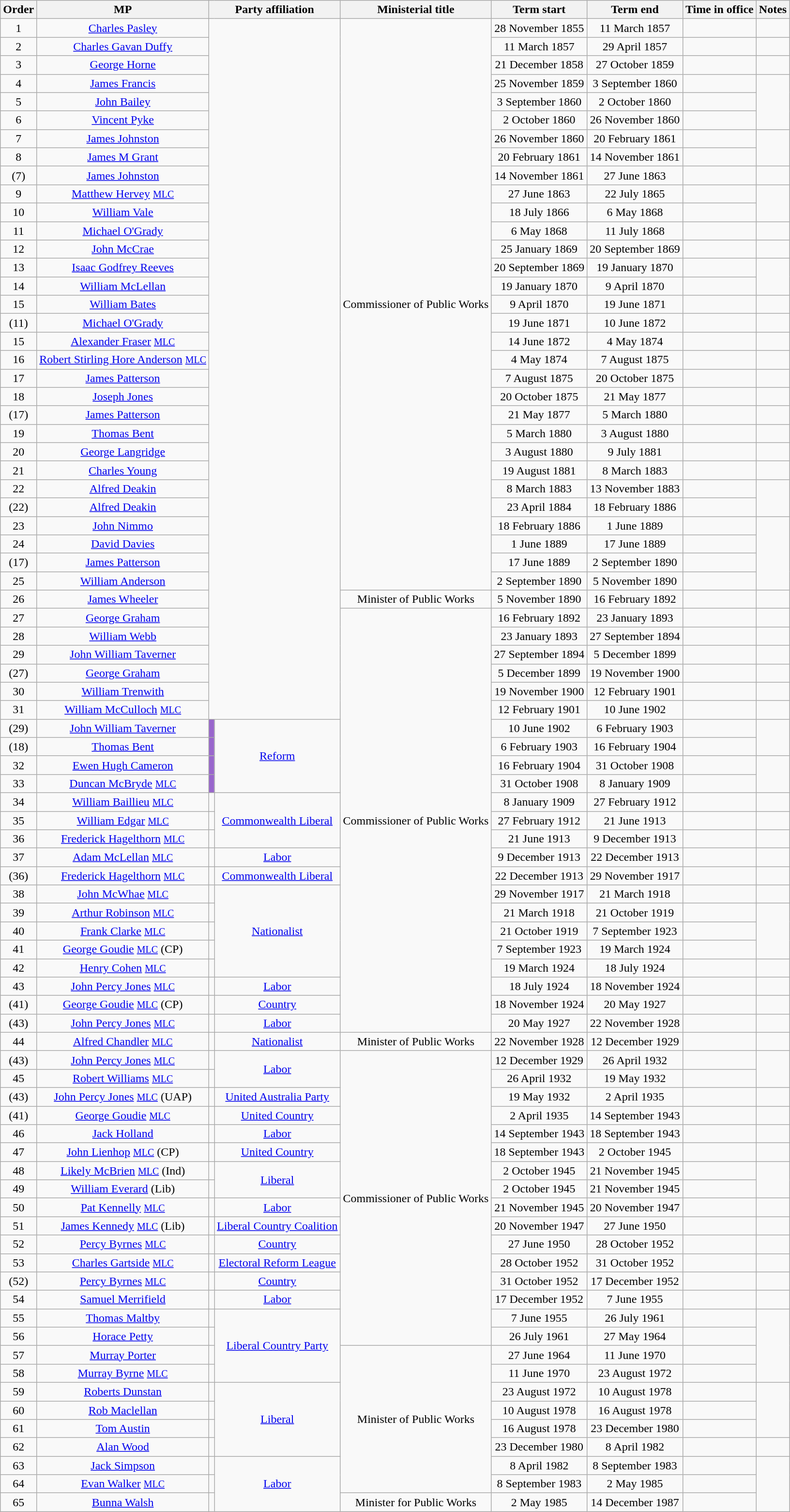<table class="wikitable" style="text-align:center">
<tr>
<th>Order</th>
<th>MP</th>
<th colspan="2">Party affiliation</th>
<th>Ministerial title</th>
<th>Term start</th>
<th>Term end</th>
<th>Time in office</th>
<th>Notes</th>
</tr>
<tr>
<td>1</td>
<td><a href='#'>Charles Pasley</a> </td>
<td colspan="2" rowspan="38"></td>
<td rowspan="31">Commissioner of Public Works</td>
<td>28 November 1855</td>
<td>11 March 1857</td>
<td></td>
<td></td>
</tr>
<tr>
<td>2</td>
<td><a href='#'>Charles Gavan Duffy</a> </td>
<td>11 March 1857</td>
<td>29 April 1857</td>
<td></td>
<td></td>
</tr>
<tr>
<td>3</td>
<td><a href='#'>George Horne</a> </td>
<td>21 December 1858</td>
<td>27 October 1859</td>
<td></td>
<td></td>
</tr>
<tr>
<td>4</td>
<td><a href='#'>James Francis</a> </td>
<td>25 November 1859</td>
<td>3 September 1860</td>
<td></td>
<td rowspan="3"></td>
</tr>
<tr>
<td>5</td>
<td><a href='#'>John Bailey</a> </td>
<td>3 September 1860</td>
<td>2 October 1860</td>
<td></td>
</tr>
<tr>
<td>6</td>
<td><a href='#'>Vincent Pyke</a> </td>
<td>2 October 1860</td>
<td>26 November 1860</td>
<td></td>
</tr>
<tr>
<td>7</td>
<td><a href='#'>James Johnston</a> </td>
<td>26 November 1860</td>
<td>20 February 1861</td>
<td></td>
<td rowspan="2"></td>
</tr>
<tr>
<td>8</td>
<td><a href='#'>James M Grant</a> </td>
<td>20 February 1861</td>
<td>14 November 1861</td>
<td></td>
</tr>
<tr>
<td>(7)</td>
<td><a href='#'>James Johnston</a> </td>
<td>14 November 1861</td>
<td>27 June 1863</td>
<td></td>
<td></td>
</tr>
<tr>
<td>9</td>
<td><a href='#'>Matthew Hervey</a> <a href='#'><small>MLC</small></a></td>
<td>27 June 1863</td>
<td>22 July 1865</td>
<td></td>
<td rowspan="2"></td>
</tr>
<tr>
<td>10</td>
<td><a href='#'>William Vale</a> </td>
<td>18 July 1866</td>
<td>6 May 1868</td>
<td></td>
</tr>
<tr>
<td>11</td>
<td><a href='#'>Michael O'Grady</a> </td>
<td>6 May 1868</td>
<td>11 July 1868</td>
<td></td>
<td></td>
</tr>
<tr>
<td>12</td>
<td><a href='#'>John McCrae</a> </td>
<td>25 January 1869</td>
<td>20 September 1869</td>
<td></td>
<td></td>
</tr>
<tr>
<td>13</td>
<td><a href='#'>Isaac Godfrey Reeves</a> </td>
<td>20 September 1869</td>
<td>19 January 1870</td>
<td></td>
<td rowspan="2"></td>
</tr>
<tr>
<td>14</td>
<td><a href='#'>William McLellan</a> </td>
<td>19 January 1870</td>
<td>9 April 1870</td>
<td></td>
</tr>
<tr>
<td>15</td>
<td><a href='#'>William Bates</a> </td>
<td>9 April 1870</td>
<td>19 June 1871</td>
<td></td>
<td></td>
</tr>
<tr>
<td>(11)</td>
<td><a href='#'>Michael O'Grady</a> </td>
<td>19 June 1871</td>
<td>10 June 1872</td>
<td></td>
<td></td>
</tr>
<tr>
<td>15</td>
<td><a href='#'>Alexander Fraser</a> <a href='#'><small>MLC</small></a></td>
<td>14 June 1872</td>
<td>4 May 1874</td>
<td></td>
<td></td>
</tr>
<tr>
<td>16</td>
<td><a href='#'>Robert Stirling Hore Anderson</a> <a href='#'><small>MLC</small></a></td>
<td>4 May 1874</td>
<td>7 August 1875</td>
<td></td>
<td></td>
</tr>
<tr>
<td>17</td>
<td><a href='#'>James Patterson</a> </td>
<td>7 August 1875</td>
<td>20 October 1875</td>
<td></td>
<td></td>
</tr>
<tr>
<td>18</td>
<td><a href='#'>Joseph Jones</a> </td>
<td>20 October 1875</td>
<td>21 May 1877</td>
<td></td>
<td></td>
</tr>
<tr>
<td>(17)</td>
<td><a href='#'>James Patterson</a> </td>
<td>21 May 1877</td>
<td>5 March 1880</td>
<td></td>
<td></td>
</tr>
<tr>
<td>19</td>
<td><a href='#'>Thomas Bent</a> </td>
<td>5 March 1880</td>
<td>3 August 1880</td>
<td></td>
<td></td>
</tr>
<tr>
<td>20</td>
<td><a href='#'>George Langridge</a> </td>
<td>3 August 1880</td>
<td>9 July 1881</td>
<td></td>
<td></td>
</tr>
<tr>
<td>21</td>
<td><a href='#'>Charles Young</a> </td>
<td>19 August 1881</td>
<td>8 March 1883</td>
<td></td>
<td></td>
</tr>
<tr>
<td>22</td>
<td><a href='#'>Alfred Deakin</a> </td>
<td>8 March 1883</td>
<td>13 November 1883</td>
<td></td>
<td rowspan="2"></td>
</tr>
<tr>
<td>(22)</td>
<td><a href='#'>Alfred Deakin</a> </td>
<td>23 April 1884</td>
<td>18 February 1886</td>
<td></td>
</tr>
<tr>
<td>23</td>
<td><a href='#'>John Nimmo</a> </td>
<td>18 February 1886</td>
<td>1 June 1889</td>
<td></td>
<td rowspan="4"></td>
</tr>
<tr>
<td>24</td>
<td><a href='#'>David Davies</a> </td>
<td>1 June 1889</td>
<td>17 June 1889</td>
<td></td>
</tr>
<tr>
<td>(17)</td>
<td><a href='#'>James Patterson</a> </td>
<td>17 June 1889</td>
<td>2 September 1890</td>
<td></td>
</tr>
<tr>
<td>25</td>
<td><a href='#'>William Anderson</a> </td>
<td>2 September 1890</td>
<td>5 November 1890</td>
<td></td>
</tr>
<tr>
<td>26</td>
<td><a href='#'>James Wheeler</a> </td>
<td>Minister of Public Works</td>
<td>5 November 1890</td>
<td>16 February 1892</td>
<td></td>
<td></td>
</tr>
<tr>
<td>27</td>
<td><a href='#'>George Graham</a> </td>
<td rowspan="23">Commissioner of Public Works</td>
<td>16 February 1892</td>
<td>23 January 1893</td>
<td></td>
<td></td>
</tr>
<tr>
<td>28</td>
<td><a href='#'>William Webb</a> </td>
<td>23 January 1893</td>
<td>27 September 1894</td>
<td></td>
<td></td>
</tr>
<tr>
<td>29</td>
<td><a href='#'>John William Taverner</a> </td>
<td>27 September 1894</td>
<td>5 December 1899</td>
<td></td>
<td></td>
</tr>
<tr>
<td>(27)</td>
<td><a href='#'>George Graham</a> </td>
<td>5 December 1899</td>
<td>19 November 1900</td>
<td></td>
<td></td>
</tr>
<tr>
<td>30</td>
<td><a href='#'>William Trenwith</a> </td>
<td>19 November 1900</td>
<td>12 February 1901</td>
<td></td>
<td></td>
</tr>
<tr>
<td>31</td>
<td><a href='#'>William McCulloch</a> <a href='#'><small>MLC</small></a></td>
<td>12 February 1901</td>
<td>10 June 1902</td>
<td></td>
<td></td>
</tr>
<tr>
<td>(29)</td>
<td><a href='#'>John William Taverner</a> </td>
<td style="background:#9966CC"></td>
<td rowspan="4"><a href='#'>Reform</a></td>
<td>10 June 1902</td>
<td>6 February 1903</td>
<td></td>
<td rowspan="2"></td>
</tr>
<tr>
<td>(18)</td>
<td><a href='#'>Thomas Bent</a> </td>
<td style="background:#9966CC"></td>
<td>6 February 1903</td>
<td>16 February 1904</td>
<td></td>
</tr>
<tr>
<td>32</td>
<td><a href='#'>Ewen Hugh Cameron</a> </td>
<td style="background:#9966CC"></td>
<td>16 February 1904</td>
<td>31 October 1908</td>
<td></td>
<td rowspan="2"></td>
</tr>
<tr>
<td>33</td>
<td><a href='#'>Duncan McBryde</a> <a href='#'><small>MLC</small></a></td>
<td style="background:#9966CC"></td>
<td>31 October 1908</td>
<td>8 January 1909</td>
<td></td>
</tr>
<tr>
<td>34</td>
<td><a href='#'>William Baillieu</a> <a href='#'><small>MLC</small></a></td>
<td></td>
<td rowspan="3"><a href='#'>Commonwealth Liberal</a></td>
<td>8 January 1909</td>
<td>27 February 1912</td>
<td></td>
<td></td>
</tr>
<tr>
<td>35</td>
<td><a href='#'>William Edgar</a> <a href='#'><small>MLC</small></a></td>
<td></td>
<td>27 February 1912</td>
<td>21 June 1913</td>
<td></td>
<td></td>
</tr>
<tr>
<td>36</td>
<td><a href='#'>Frederick Hagelthorn</a> <a href='#'><small>MLC</small></a></td>
<td></td>
<td>21 June 1913</td>
<td>9 December 1913</td>
<td></td>
<td></td>
</tr>
<tr>
<td>37</td>
<td><a href='#'>Adam McLellan</a> <a href='#'><small>MLC</small></a></td>
<td></td>
<td><a href='#'>Labor</a></td>
<td>9 December 1913</td>
<td>22 December 1913</td>
<td></td>
<td></td>
</tr>
<tr>
<td>(36)</td>
<td><a href='#'>Frederick Hagelthorn</a> <a href='#'><small>MLC</small></a></td>
<td></td>
<td><a href='#'>Commonwealth Liberal</a></td>
<td>22 December 1913</td>
<td>29 November 1917</td>
<td></td>
<td></td>
</tr>
<tr>
<td>38</td>
<td><a href='#'>John McWhae</a> <a href='#'><small>MLC</small></a></td>
<td></td>
<td rowspan="5"><a href='#'> Nationalist</a></td>
<td>29 November 1917</td>
<td>21 March 1918</td>
<td></td>
<td></td>
</tr>
<tr>
<td>39</td>
<td><a href='#'>Arthur Robinson</a> <a href='#'><small>MLC</small></a></td>
<td></td>
<td>21 March 1918</td>
<td>21 October 1919</td>
<td></td>
<td rowspan="3"></td>
</tr>
<tr>
<td>40</td>
<td><a href='#'>Frank Clarke</a> <a href='#'><small>MLC</small></a></td>
<td></td>
<td>21 October 1919</td>
<td>7 September 1923</td>
<td></td>
</tr>
<tr>
<td>41</td>
<td><a href='#'>George Goudie</a> <a href='#'><small>MLC</small></a> (CP)</td>
<td></td>
<td>7 September 1923</td>
<td>19 March 1924</td>
<td></td>
</tr>
<tr>
<td>42</td>
<td><a href='#'>Henry Cohen</a> <a href='#'><small>MLC</small></a></td>
<td></td>
<td>19 March 1924</td>
<td>18 July 1924</td>
<td></td>
<td></td>
</tr>
<tr>
<td>43</td>
<td><a href='#'>John Percy Jones</a> <a href='#'><small>MLC</small></a></td>
<td></td>
<td><a href='#'>Labor</a></td>
<td>18 July 1924</td>
<td>18 November 1924</td>
<td></td>
<td></td>
</tr>
<tr>
<td>(41)</td>
<td><a href='#'>George Goudie</a> <a href='#'><small>MLC</small></a> (CP)</td>
<td></td>
<td><a href='#'>Country</a></td>
<td>18 November 1924</td>
<td>20 May 1927</td>
<td></td>
<td></td>
</tr>
<tr>
<td>(43)</td>
<td><a href='#'>John Percy Jones</a> <a href='#'><small>MLC</small></a></td>
<td></td>
<td><a href='#'>Labor</a></td>
<td>20 May 1927</td>
<td>22 November 1928</td>
<td></td>
<td></td>
</tr>
<tr>
<td>44</td>
<td><a href='#'>Alfred Chandler</a> <a href='#'><small>MLC</small></a></td>
<td></td>
<td><a href='#'> Nationalist</a></td>
<td>Minister of Public Works</td>
<td>22 November 1928</td>
<td>12 December 1929</td>
<td></td>
<td></td>
</tr>
<tr>
<td>(43)</td>
<td><a href='#'>John Percy Jones</a> <a href='#'><small>MLC</small></a></td>
<td></td>
<td rowspan="2"><a href='#'>Labor</a></td>
<td rowspan="16">Commissioner of Public Works</td>
<td>12 December 1929</td>
<td>26 April 1932</td>
<td></td>
<td rowspan="2"></td>
</tr>
<tr>
<td>45</td>
<td><a href='#'>Robert Williams</a> <a href='#'><small>MLC</small></a></td>
<td></td>
<td>26 April 1932</td>
<td>19 May 1932</td>
<td></td>
</tr>
<tr>
<td>(43)</td>
<td><a href='#'>John Percy Jones</a> <a href='#'><small>MLC</small></a> (UAP)</td>
<td></td>
<td><a href='#'>United Australia Party</a></td>
<td>19 May 1932</td>
<td>2 April 1935</td>
<td></td>
<td></td>
</tr>
<tr>
<td>(41)</td>
<td><a href='#'>George Goudie</a> <a href='#'><small>MLC</small></a></td>
<td></td>
<td><a href='#'>United Country</a></td>
<td>2 April 1935</td>
<td>14 September 1943</td>
<td></td>
<td></td>
</tr>
<tr>
<td>46</td>
<td><a href='#'>Jack Holland</a> </td>
<td></td>
<td><a href='#'>Labor</a></td>
<td>14 September 1943</td>
<td>18 September 1943</td>
<td></td>
<td></td>
</tr>
<tr>
<td>47</td>
<td><a href='#'>John Lienhop</a> <a href='#'><small>MLC</small></a> (CP)</td>
<td></td>
<td><a href='#'>United Country</a></td>
<td>18 September 1943</td>
<td>2 October 1945</td>
<td></td>
<td></td>
</tr>
<tr>
<td>48</td>
<td><a href='#'>Likely McBrien</a> <a href='#'><small>MLC</small></a> (Ind)</td>
<td></td>
<td rowspan="2"><a href='#'>Liberal</a></td>
<td>2 October 1945</td>
<td>21 November 1945</td>
<td></td>
<td rowspan="2"></td>
</tr>
<tr>
<td>49</td>
<td><a href='#'>William Everard</a>  (Lib)</td>
<td></td>
<td>2 October 1945</td>
<td>21 November 1945</td>
<td></td>
</tr>
<tr>
<td>50</td>
<td><a href='#'>Pat Kennelly</a> <a href='#'><small>MLC</small></a></td>
<td></td>
<td><a href='#'>Labor</a></td>
<td>21 November 1945</td>
<td>20 November 1947</td>
<td></td>
<td></td>
</tr>
<tr>
<td>51</td>
<td><a href='#'>James Kennedy</a> <a href='#'><small>MLC</small></a> (Lib)</td>
<td></td>
<td><a href='#'>Liberal Country Coalition</a></td>
<td>20 November 1947</td>
<td>27 June 1950</td>
<td></td>
<td></td>
</tr>
<tr>
<td>52</td>
<td><a href='#'>Percy Byrnes</a> <a href='#'><small>MLC</small></a></td>
<td></td>
<td><a href='#'>Country</a></td>
<td>27 June 1950</td>
<td>28 October 1952</td>
<td></td>
<td></td>
</tr>
<tr>
<td>53</td>
<td><a href='#'>Charles Gartside</a> <a href='#'><small>MLC</small></a></td>
<td></td>
<td><a href='#'>Electoral Reform League</a></td>
<td>28 October 1952</td>
<td>31 October 1952</td>
<td></td>
<td></td>
</tr>
<tr>
<td>(52)</td>
<td><a href='#'>Percy Byrnes</a> <a href='#'><small>MLC</small></a></td>
<td></td>
<td><a href='#'>Country</a></td>
<td>31 October 1952</td>
<td>17 December 1952</td>
<td></td>
<td></td>
</tr>
<tr>
<td>54</td>
<td><a href='#'>Samuel Merrifield</a> </td>
<td></td>
<td><a href='#'>Labor</a></td>
<td>17 December 1952</td>
<td>7 June 1955</td>
<td></td>
<td></td>
</tr>
<tr>
<td>55</td>
<td><a href='#'>Thomas Maltby</a> </td>
<td></td>
<td rowspan="4"><a href='#'>Liberal Country Party</a></td>
<td>7 June 1955</td>
<td>26 July 1961</td>
<td></td>
<td rowspan="4"></td>
</tr>
<tr>
<td>56</td>
<td><a href='#'>Horace Petty</a> </td>
<td></td>
<td>26 July 1961</td>
<td>27 May 1964</td>
<td></td>
</tr>
<tr>
<td>57</td>
<td><a href='#'>Murray Porter</a> </td>
<td></td>
<td rowspan="8">Minister of Public Works</td>
<td>27 June 1964</td>
<td>11 June 1970</td>
<td></td>
</tr>
<tr>
<td>58</td>
<td><a href='#'>Murray Byrne</a> <a href='#'><small>MLC</small></a></td>
<td></td>
<td>11 June 1970</td>
<td>23 August 1972</td>
<td></td>
</tr>
<tr>
<td>59</td>
<td><a href='#'>Roberts Dunstan</a> </td>
<td></td>
<td rowspan="4"><a href='#'>Liberal</a></td>
<td>23 August 1972</td>
<td>10 August 1978</td>
<td></td>
<td rowspan="3"></td>
</tr>
<tr>
<td>60</td>
<td><a href='#'>Rob Maclellan</a> </td>
<td></td>
<td>10 August 1978</td>
<td>16 August 1978</td>
<td></td>
</tr>
<tr>
<td>61</td>
<td><a href='#'>Tom Austin</a> </td>
<td></td>
<td>16 August 1978</td>
<td>23 December 1980</td>
<td></td>
</tr>
<tr>
<td>62</td>
<td><a href='#'>Alan Wood</a> </td>
<td></td>
<td>23 December 1980</td>
<td>8 April 1982</td>
<td></td>
<td></td>
</tr>
<tr>
<td>63</td>
<td><a href='#'>Jack Simpson</a> </td>
<td></td>
<td rowspan="3"><a href='#'>Labor</a></td>
<td>8 April 1982</td>
<td>8 September 1983</td>
<td></td>
<td rowspan="3"></td>
</tr>
<tr>
<td>64</td>
<td><a href='#'>Evan Walker</a> <a href='#'><small>MLC</small></a></td>
<td></td>
<td>8 September 1983</td>
<td>2 May 1985</td>
<td></td>
</tr>
<tr>
<td>65</td>
<td><a href='#'>Bunna Walsh</a> </td>
<td></td>
<td>Minister for Public Works</td>
<td>2 May 1985</td>
<td>14 December 1987</td>
<td></td>
</tr>
</table>
